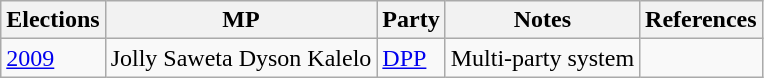<table class="wikitable">
<tr>
<th>Elections</th>
<th>MP</th>
<th>Party</th>
<th>Notes</th>
<th>References</th>
</tr>
<tr>
<td><a href='#'>2009</a></td>
<td>Jolly Saweta Dyson Kalelo</td>
<td><a href='#'>DPP</a></td>
<td>Multi-party system</td>
<td></td>
</tr>
</table>
